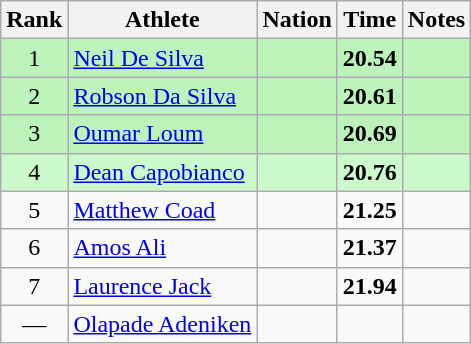<table class="wikitable sortable" style="text-align:center">
<tr>
<th>Rank</th>
<th>Athlete</th>
<th>Nation</th>
<th>Time</th>
<th>Notes</th>
</tr>
<tr style="background:#bbf3bb;">
<td>1</td>
<td align=left><a href='#'>Neil De Silva</a></td>
<td align=left></td>
<td><strong>20.54</strong></td>
<td></td>
</tr>
<tr style="background:#bbf3bb;">
<td>2</td>
<td align=left><a href='#'>Robson Da Silva</a></td>
<td align=left></td>
<td><strong>20.61</strong></td>
<td></td>
</tr>
<tr style="background:#bbf3bb;">
<td>3</td>
<td align=left><a href='#'>Oumar Loum</a></td>
<td align=left></td>
<td><strong>20.69</strong></td>
<td></td>
</tr>
<tr style="background:#ccf9cc;">
<td>4</td>
<td align=left><a href='#'>Dean Capobianco</a></td>
<td align=left></td>
<td><strong>20.76</strong></td>
<td></td>
</tr>
<tr>
<td>5</td>
<td align=left><a href='#'>Matthew Coad</a></td>
<td align=left></td>
<td><strong>21.25</strong></td>
<td></td>
</tr>
<tr>
<td>6</td>
<td align=left><a href='#'>Amos Ali</a></td>
<td align=left></td>
<td><strong>21.37</strong></td>
<td></td>
</tr>
<tr>
<td>7</td>
<td align=left><a href='#'>Laurence Jack</a></td>
<td align=left></td>
<td><strong>21.94</strong></td>
<td></td>
</tr>
<tr>
<td data-sort-value=8>—</td>
<td align=left><a href='#'>Olapade Adeniken</a></td>
<td align=left></td>
<td data-sort-value=99.99></td>
<td></td>
</tr>
</table>
